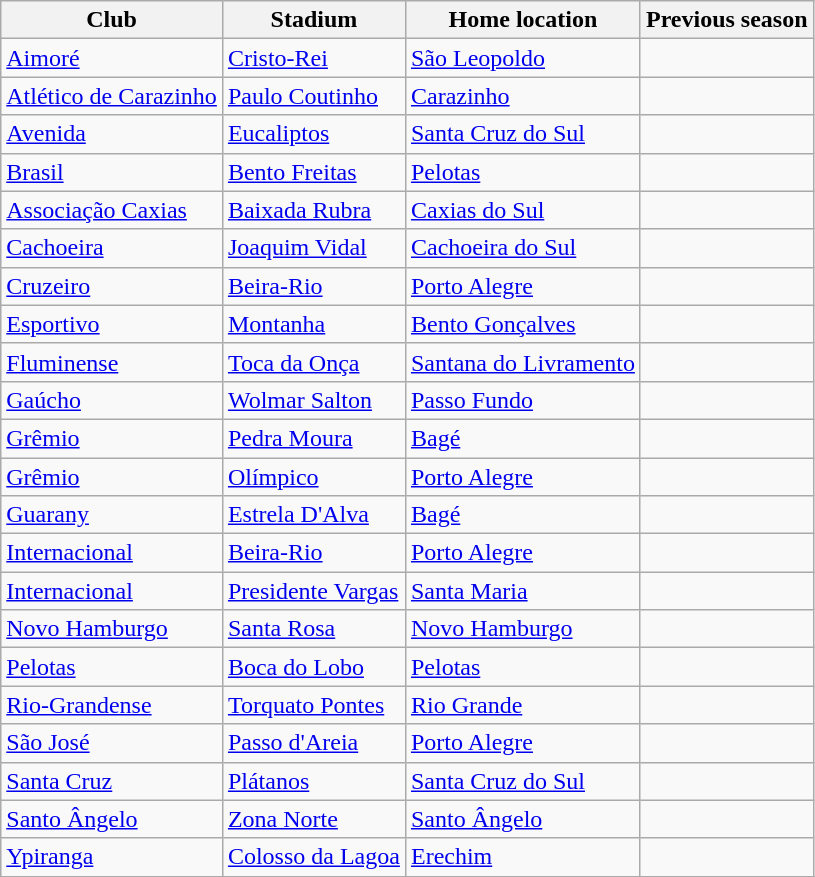<table class="wikitable sortable">
<tr>
<th>Club</th>
<th>Stadium</th>
<th>Home location</th>
<th>Previous season</th>
</tr>
<tr>
<td><a href='#'>Aimoré</a></td>
<td><a href='#'>Cristo-Rei</a></td>
<td><a href='#'>São Leopoldo</a></td>
<td></td>
</tr>
<tr>
<td><a href='#'>Atlético de Carazinho</a></td>
<td><a href='#'>Paulo Coutinho</a></td>
<td><a href='#'>Carazinho</a></td>
<td></td>
</tr>
<tr>
<td><a href='#'>Avenida</a></td>
<td><a href='#'>Eucaliptos</a></td>
<td><a href='#'>Santa Cruz do Sul</a></td>
<td></td>
</tr>
<tr>
<td><a href='#'>Brasil</a></td>
<td><a href='#'>Bento Freitas</a></td>
<td><a href='#'>Pelotas</a></td>
<td></td>
</tr>
<tr>
<td><a href='#'>Associação Caxias</a></td>
<td><a href='#'>Baixada Rubra</a></td>
<td><a href='#'>Caxias do Sul</a></td>
<td></td>
</tr>
<tr>
<td><a href='#'>Cachoeira</a></td>
<td><a href='#'>Joaquim Vidal</a></td>
<td><a href='#'>Cachoeira do Sul</a></td>
<td></td>
</tr>
<tr>
<td><a href='#'>Cruzeiro</a></td>
<td><a href='#'>Beira-Rio</a></td>
<td><a href='#'>Porto Alegre</a></td>
<td></td>
</tr>
<tr>
<td><a href='#'>Esportivo</a></td>
<td><a href='#'>Montanha</a></td>
<td><a href='#'>Bento Gonçalves</a></td>
<td></td>
</tr>
<tr>
<td><a href='#'>Fluminense</a></td>
<td><a href='#'>Toca da Onça</a></td>
<td><a href='#'>Santana do Livramento</a></td>
<td></td>
</tr>
<tr>
<td><a href='#'>Gaúcho</a></td>
<td><a href='#'>Wolmar Salton</a></td>
<td><a href='#'>Passo Fundo</a></td>
<td></td>
</tr>
<tr>
<td><a href='#'>Grêmio</a></td>
<td><a href='#'>Pedra Moura</a></td>
<td><a href='#'>Bagé</a></td>
<td></td>
</tr>
<tr>
<td><a href='#'>Grêmio</a></td>
<td><a href='#'>Olímpico</a></td>
<td><a href='#'>Porto Alegre</a></td>
<td></td>
</tr>
<tr>
<td><a href='#'>Guarany</a></td>
<td><a href='#'>Estrela D'Alva</a></td>
<td><a href='#'>Bagé</a></td>
<td></td>
</tr>
<tr>
<td><a href='#'>Internacional</a></td>
<td><a href='#'>Beira-Rio</a></td>
<td><a href='#'>Porto Alegre</a></td>
<td></td>
</tr>
<tr>
<td><a href='#'>Internacional</a></td>
<td><a href='#'>Presidente Vargas</a></td>
<td><a href='#'>Santa Maria</a></td>
<td></td>
</tr>
<tr>
<td><a href='#'>Novo Hamburgo</a></td>
<td><a href='#'>Santa Rosa</a></td>
<td><a href='#'>Novo Hamburgo</a></td>
<td></td>
</tr>
<tr>
<td><a href='#'>Pelotas</a></td>
<td><a href='#'>Boca do Lobo</a></td>
<td><a href='#'>Pelotas</a></td>
<td></td>
</tr>
<tr>
<td><a href='#'>Rio-Grandense</a></td>
<td><a href='#'>Torquato Pontes</a></td>
<td><a href='#'>Rio Grande</a></td>
<td></td>
</tr>
<tr>
<td><a href='#'>São José</a></td>
<td><a href='#'>Passo d'Areia</a></td>
<td><a href='#'>Porto Alegre</a></td>
<td></td>
</tr>
<tr>
<td><a href='#'>Santa Cruz</a></td>
<td><a href='#'>Plátanos</a></td>
<td><a href='#'>Santa Cruz do Sul</a></td>
<td></td>
</tr>
<tr>
<td><a href='#'>Santo Ângelo</a></td>
<td><a href='#'>Zona Norte</a></td>
<td><a href='#'>Santo Ângelo</a></td>
<td></td>
</tr>
<tr>
<td><a href='#'>Ypiranga</a></td>
<td><a href='#'>Colosso da Lagoa</a></td>
<td><a href='#'>Erechim</a></td>
<td></td>
</tr>
<tr>
</tr>
</table>
